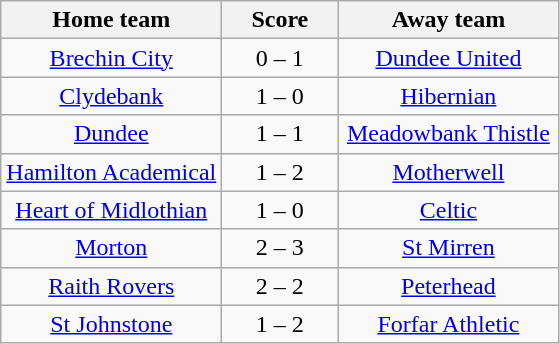<table class="wikitable" style="text-align: center">
<tr>
<th width=140>Home team</th>
<th width=70>Score</th>
<th width=140>Away team</th>
</tr>
<tr>
<td><a href='#'>Brechin City</a></td>
<td>0 – 1</td>
<td><a href='#'>Dundee United</a></td>
</tr>
<tr>
<td><a href='#'>Clydebank</a></td>
<td>1 – 0</td>
<td><a href='#'>Hibernian</a></td>
</tr>
<tr>
<td><a href='#'>Dundee</a></td>
<td>1 – 1</td>
<td><a href='#'>Meadowbank Thistle</a></td>
</tr>
<tr>
<td><a href='#'>Hamilton Academical</a></td>
<td>1 – 2</td>
<td><a href='#'>Motherwell</a></td>
</tr>
<tr>
<td><a href='#'>Heart of Midlothian</a></td>
<td>1 – 0</td>
<td><a href='#'>Celtic</a></td>
</tr>
<tr>
<td><a href='#'>Morton</a></td>
<td>2 – 3</td>
<td><a href='#'>St Mirren</a></td>
</tr>
<tr>
<td><a href='#'>Raith Rovers</a></td>
<td>2 – 2</td>
<td><a href='#'>Peterhead</a></td>
</tr>
<tr>
<td><a href='#'>St Johnstone</a></td>
<td>1 – 2</td>
<td><a href='#'>Forfar Athletic</a></td>
</tr>
</table>
